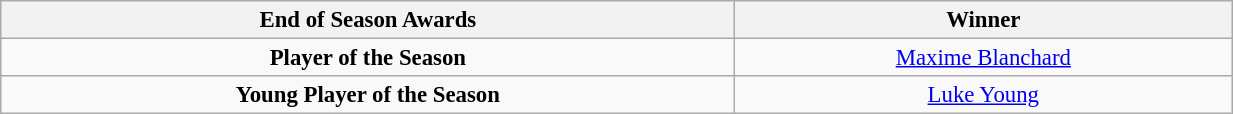<table class="wikitable" style="text-align:center; font-size:95%;width:65%; text-align:left">
<tr>
<th><strong>End of Season Awards</strong></th>
<th><strong>Winner</strong></th>
</tr>
<tr --->
<td align="center"><strong>Player of the Season</strong></td>
<td align="center"><a href='#'>Maxime Blanchard</a></td>
</tr>
<tr --->
<td align="center"><strong>Young Player of the Season</strong></td>
<td align="center"><a href='#'>Luke Young</a></td>
</tr>
</table>
